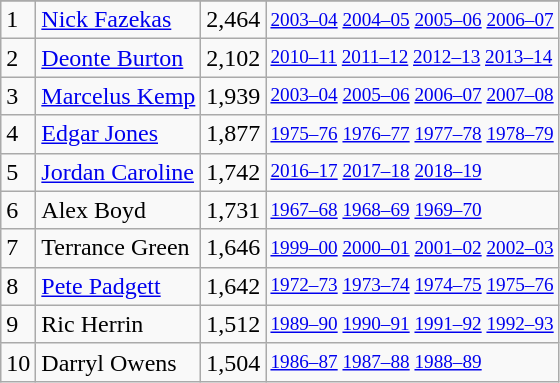<table class="wikitable">
<tr>
</tr>
<tr>
<td>1</td>
<td><a href='#'>Nick Fazekas</a></td>
<td>2,464</td>
<td style="font-size:80%;"><a href='#'>2003–04</a> <a href='#'>2004–05</a> <a href='#'>2005–06</a> <a href='#'>2006–07</a></td>
</tr>
<tr>
<td>2</td>
<td><a href='#'>Deonte Burton</a></td>
<td>2,102</td>
<td style="font-size:80%;"><a href='#'>2010–11</a> <a href='#'>2011–12</a> <a href='#'>2012–13</a> <a href='#'>2013–14</a></td>
</tr>
<tr>
<td>3</td>
<td><a href='#'>Marcelus Kemp</a></td>
<td>1,939</td>
<td style="font-size:80%;"><a href='#'>2003–04</a> <a href='#'>2005–06</a> <a href='#'>2006–07</a> <a href='#'>2007–08</a></td>
</tr>
<tr>
<td>4</td>
<td><a href='#'>Edgar Jones</a></td>
<td>1,877</td>
<td style="font-size:80%;"><a href='#'>1975–76</a> <a href='#'>1976–77</a> <a href='#'>1977–78</a> <a href='#'>1978–79</a></td>
</tr>
<tr>
<td>5</td>
<td><a href='#'>Jordan Caroline</a></td>
<td>1,742</td>
<td style="font-size:80%;"><a href='#'>2016–17</a> <a href='#'>2017–18</a> <a href='#'>2018–19</a></td>
</tr>
<tr>
<td>6</td>
<td>Alex Boyd</td>
<td>1,731</td>
<td style="font-size:80%;"><a href='#'>1967–68</a> <a href='#'>1968–69</a> <a href='#'>1969–70</a></td>
</tr>
<tr>
<td>7</td>
<td>Terrance Green</td>
<td>1,646</td>
<td style="font-size:80%;"><a href='#'>1999–00</a> <a href='#'>2000–01</a> <a href='#'>2001–02</a> <a href='#'>2002–03</a></td>
</tr>
<tr>
<td>8</td>
<td><a href='#'>Pete Padgett</a></td>
<td>1,642</td>
<td style="font-size:80%;"><a href='#'>1972–73</a> <a href='#'>1973–74</a> <a href='#'>1974–75</a> <a href='#'>1975–76</a></td>
</tr>
<tr>
<td>9</td>
<td>Ric Herrin</td>
<td>1,512</td>
<td style="font-size:80%;"><a href='#'>1989–90</a> <a href='#'>1990–91</a> <a href='#'>1991–92</a> <a href='#'>1992–93</a></td>
</tr>
<tr>
<td>10</td>
<td>Darryl Owens</td>
<td>1,504</td>
<td style="font-size:80%;"><a href='#'>1986–87</a> <a href='#'>1987–88</a> <a href='#'>1988–89</a></td>
</tr>
</table>
